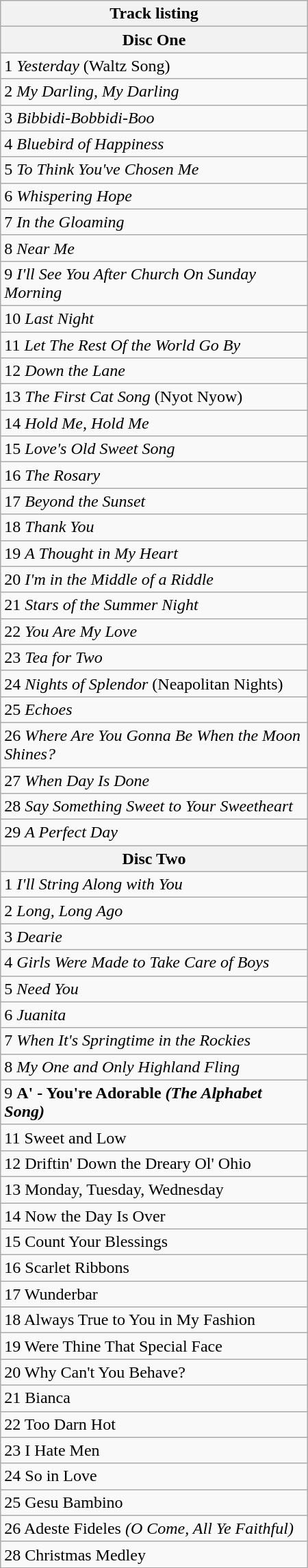<table class="wikitable collapsible collapsed" style="width:300px;">
<tr>
<th>Track listing</th>
</tr>
<tr>
<th>Disc One</th>
</tr>
<tr>
<td>1 <em>Yesterday</em> (Waltz Song)</td>
</tr>
<tr>
<td>2 <em>My Darling, My Darling</em></td>
</tr>
<tr>
<td>3 <em>Bibbidi-Bobbidi-Boo</em></td>
</tr>
<tr>
<td>4 <em>Bluebird of Happiness</em></td>
</tr>
<tr>
<td>5 <em>To Think You've Chosen Me</em></td>
</tr>
<tr>
<td>6 <em>Whispering Hope</em></td>
</tr>
<tr>
<td>7 <em>In the Gloaming</em></td>
</tr>
<tr>
<td>8 <em>Near Me</em></td>
</tr>
<tr>
<td>9 <em>I'll See You After Church On Sunday Morning</em></td>
</tr>
<tr>
<td>10 <em>Last Night</em></td>
</tr>
<tr>
<td>11 <em>Let The Rest Of the World Go By</em></td>
</tr>
<tr>
<td>12 <em>Down the Lane</em></td>
</tr>
<tr>
<td>13 <em>The First Cat Song</em> (Nyot Nyow)</td>
</tr>
<tr>
<td>14 <em>Hold Me, Hold Me</em></td>
</tr>
<tr>
<td>15 <em>Love's Old Sweet Song</em></td>
</tr>
<tr>
<td>16 <em>The Rosary</em></td>
</tr>
<tr>
<td>17 <em>Beyond the Sunset</em></td>
</tr>
<tr>
<td>18 <em>Thank You</em></td>
</tr>
<tr>
<td>19 <em>A Thought in My Heart</em></td>
</tr>
<tr>
<td>20 <em>I'm in the Middle of a Riddle</em></td>
</tr>
<tr>
<td>21 <em>Stars of the Summer Night</em></td>
</tr>
<tr>
<td>22 <em>You Are My Love</em></td>
</tr>
<tr>
<td>23 <em>Tea for Two</em></td>
</tr>
<tr>
<td>24 <em>Nights of Splendor</em> (Neapolitan Nights)</td>
</tr>
<tr>
<td>25 <em>Echoes</em></td>
</tr>
<tr>
<td>26 <em>Where Are You Gonna Be When the Moon Shines?</em></td>
</tr>
<tr>
<td>27 <em>When Day Is Done</em></td>
</tr>
<tr>
<td>28 <em>Say Something Sweet to Your Sweetheart</em></td>
</tr>
<tr>
<td>29 <em>A Perfect Day</em></td>
</tr>
<tr>
<th>Disc Two</th>
</tr>
<tr>
<td>1 <em>I'll String Along with You</em></td>
</tr>
<tr>
<td>2 <em>Long, Long Ago</em></td>
</tr>
<tr>
<td>3 <em>Dearie</em></td>
</tr>
<tr>
<td>4 <em>Girls Were Made to Take Care of Boys</em></td>
</tr>
<tr>
<td>5 <em>Need You</em></td>
</tr>
<tr>
<td>6 <em>Juanita</em></td>
</tr>
<tr>
<td>7 <em>When It's Springtime in the Rockies</em></td>
</tr>
<tr>
<td>8 <em>My One and Only Highland Fling</em></td>
</tr>
<tr>
<td>9 <strong>A' - You're Adorable<em> (The Alphabet Song)</td>
</tr>
<tr>
<td>11 </em>Sweet and Low<em></td>
</tr>
<tr>
<td>12 </em>Driftin' Down the Dreary Ol' Ohio<em></td>
</tr>
<tr>
<td>13 </em>Monday, Tuesday, Wednesday<em></td>
</tr>
<tr>
<td>14 </em>Now the Day Is Over<em></td>
</tr>
<tr>
<td>15 </em>Count Your Blessings<em></td>
</tr>
<tr>
<td>16 </em>Scarlet Ribbons<em></td>
</tr>
<tr>
<td>17 </em>Wunderbar<em></td>
</tr>
<tr>
<td>18 </em>Always True to You in My Fashion<em></td>
</tr>
<tr>
<td>19 </em>Were Thine That Special Face<em></td>
</tr>
<tr>
<td>20 </em>Why Can't You Behave?<em></td>
</tr>
<tr>
<td>21 </em>Bianca<em></td>
</tr>
<tr>
<td>22 </em>Too Darn Hot<em></td>
</tr>
<tr>
<td>23 </em>I Hate Men<em></td>
</tr>
<tr>
<td>24 </em>So in Love<em></td>
</tr>
<tr>
<td>25 </em>Gesu Bambino<em></td>
</tr>
<tr>
<td>26 </em>Adeste Fideles<em> (O Come, All Ye Faithful)</td>
</tr>
<tr>
<td>28 </em>Christmas Medley<em></td>
</tr>
</table>
